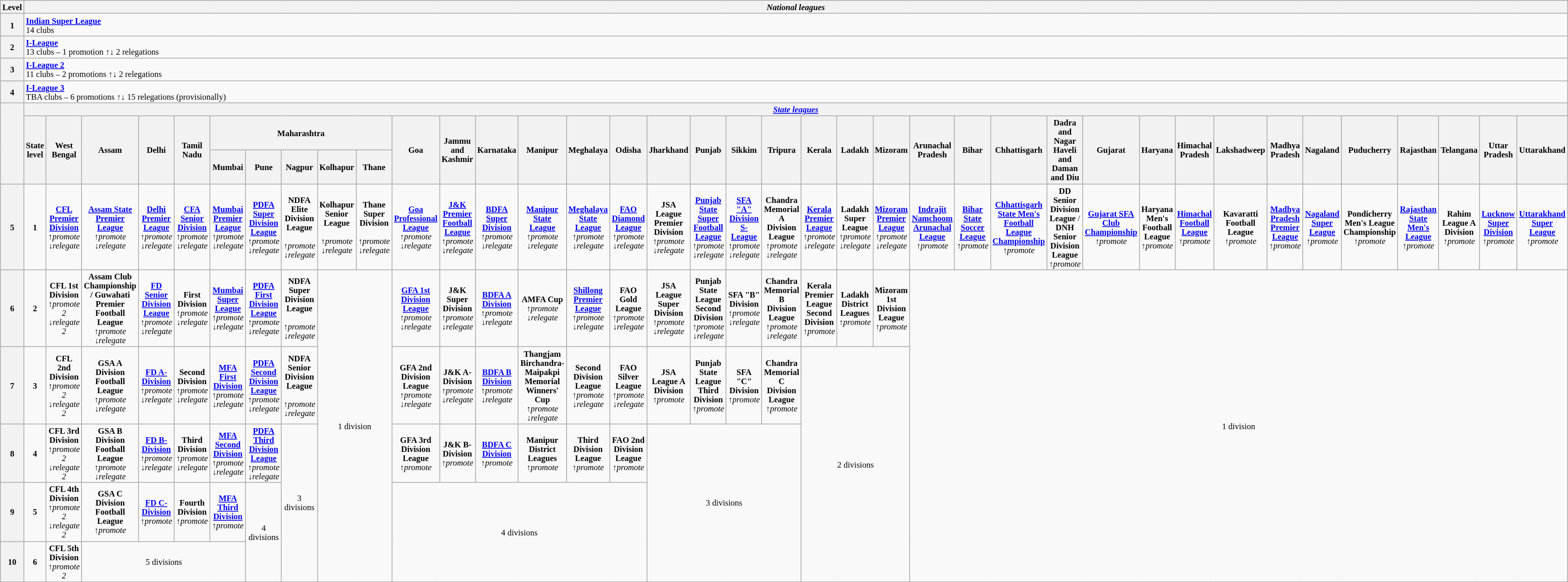<table class="wikitable" style="text-align: center; font-size: 11px;" width="100%;">
<tr>
<th><span>Level</span></th>
<th colspan="38"><span><em>National leagues</em></span></th>
</tr>
<tr>
<th>1</th>
<td colspan="38" align="left"><strong><a href='#'>Indian Super League</a></strong> <br> 14 clubs</td>
</tr>
<tr>
<th>2</th>
<td colspan="38" align="left"><strong><a href='#'>I-League</a></strong> <br> 13 clubs – 1 promotion ↑↓ 2 relegations</td>
</tr>
<tr>
<th>3</th>
<td colspan="38" align="left"><strong><a href='#'>I-League 2</a></strong> <br> 11 clubs – 2 promotions ↑↓ 2 relegations</td>
</tr>
<tr>
<th>4</th>
<td colspan="38" align="left"><strong><a href='#'>I-League 3</a></strong> <br> TBA clubs – 6 promotions ↑↓ 15 relegations (provisionally)</td>
</tr>
<tr>
<th rowspan="3"></th>
<th colspan="38"><span><em><a href='#'>State leagues</a></em></span></th>
</tr>
<tr>
<th rowspan="2">State level</th>
<th rowspan="2" width="4%">West Bengal</th>
<th rowspan="2" width="4%">Assam</th>
<th rowspan="2" width="4%">Delhi</th>
<th rowspan="2" width="4%">Tamil Nadu</th>
<th colspan="5" width="4%">Maharashtra</th>
<th rowspan="2" width="4%">Goa</th>
<th rowspan="2" width="4%">Jammu and Kashmir</th>
<th rowspan="2" width="4%">Karnataka</th>
<th rowspan="2" width="4%">Manipur</th>
<th rowspan="2" width="4%">Meghalaya</th>
<th rowspan="2" width="4%">Odisha</th>
<th rowspan="2" width="4%">Jharkhand</th>
<th rowspan="2" width="4%">Punjab</th>
<th rowspan="2" width="4%">Sikkim</th>
<th rowspan="2" width="4%">Tripura</th>
<th rowspan="2" width="4%">Kerala</th>
<th rowspan="2" width="4%">Ladakh</th>
<th rowspan="2" width="4%">Mizoram</th>
<th rowspan="2" width!="4%">Arunachal Pradesh</th>
<th rowspan="2" width="4%">Bihar</th>
<th rowspan="2" width="4%">Chhattisgarh</th>
<th rowspan="2" width="4%">Dadra and Nagar Haveli and Daman and Diu</th>
<th rowspan="2" width="4%">Gujarat</th>
<th rowspan="2" width="4%">Haryana</th>
<th rowspan="2" width="4%">Himachal Pradesh</th>
<th rowspan="2" width="4%">Lakshadweep</th>
<th rowspan="2" width="4%">Madhya Pradesh</th>
<th rowspan="2" width="4%">Nagaland</th>
<th rowspan="2" width="4%">Puducherry</th>
<th rowspan="2" width="4%">Rajasthan</th>
<th rowspan="2" width="4%">Telangana</th>
<th rowspan="2" width="4%">Uttar Pradesh</th>
<th rowspan="2" width="4%">Uttarakhand</th>
</tr>
<tr>
<th width="4%">Mumbai</th>
<th width="4%">Pune</th>
<th width="4%">Nagpur</th>
<th width="4%">Kolhapur</th>
<th width="4%">Thane</th>
</tr>
<tr>
<th>5</th>
<td><strong>1</strong></td>
<td><strong><a href='#'>CFL Premier Division</a></strong><br><em>↑promote</em> <em>↓relegate</em></td>
<td><strong><a href='#'>Assam State Premier League</a></strong><br><em>↑promote</em> <em>↓relegate</em></td>
<td><strong><a href='#'>Delhi Premier League</a></strong><br><em>↑promote</em> <em>↓relegate</em></td>
<td><strong><a href='#'>CFA Senior Division</a></strong><br><em>↑promote</em> <em>↓relegate</em></td>
<td><strong><a href='#'>Mumbai Premier League</a></strong><br><em>↑promote</em> <em>↓relegate</em></td>
<td><strong><a href='#'>PDFA Super Division League</a></strong><br><em>↑promote</em> <em>↓relegate</em></td>
<td><strong>NDFA Elite Division League</strong> <br><br><em>↑promote</em> <em>↓relegate</em></td>
<td><strong>Kolhapur Senior League</strong> <br><br><em>↑promote</em> <em>↓relegate</em></td>
<td><strong>Thane Super Division</strong> <br><br><em>↑promote</em> <em>↓relegate</em></td>
<td><strong><a href='#'>Goa Professional League</a></strong><br><em>↑promote</em> <em>↓relegate</em></td>
<td><strong><a href='#'>J&K Premier Football League</a></strong><br><em>↑promote</em> <em>↓relegate</em></td>
<td><strong><a href='#'>BDFA Super Division</a></strong><br><em>↑promote</em> <em>↓relegate</em></td>
<td><strong><a href='#'>Manipur State League</a></strong><br><em>↑promote</em> <em>↓relegate</em></td>
<td><strong><a href='#'>Meghalaya State League</a></strong><br><em>↑promote</em> <em>↓relegate</em></td>
<td><strong><a href='#'>FAO Diamond League</a></strong><br><em>↑promote</em> <em>↓relegate</em></td>
<td><strong>JSA League Premier Division</strong><br><em>↑promote</em> <em>↓relegate</em></td>
<td><strong><a href='#'>Punjab State Super Football League</a></strong><br><em>↑promote</em> <em>↓relegate</em></td>
<td><strong><a href='#'>SFA "A" Division S-League</a></strong><br><em>↑promote</em> <em>↓relegate</em></td>
<td><strong>Chandra Memorial A Division League</strong><br><em>↑promote</em> <em>↓relegate</em></td>
<td><strong><a href='#'>Kerala Premier League</a></strong><br><em>↑promote</em> <em>↓relegate</em></td>
<td><strong>Ladakh Super League</strong><br><em>↑promote</em> <em>↓relegate</em></td>
<td><strong><a href='#'>Mizoram Premier League</a></strong><br><em>↑promote</em> <em>↓relegate</em></td>
<td><strong><a href='#'>Indrajit Namchoom Arunachal League</a></strong><br><em>↑promote</em></td>
<td><strong><a href='#'>Bihar State Soccer League</a></strong><br><em>↑promote</em></td>
<td><strong><a href='#'>Chhattisgarh State Men's Football League Championship</a></strong><br><em>↑promote</em></td>
<td><strong>DD Senior Division League</strong> / <strong>DNH Senior Division League</strong><br><em>↑promote</em></td>
<td><strong><a href='#'>Gujarat SFA Club Championship</a></strong><br><em>↑promote</em></td>
<td><strong>Haryana Men's Football League</strong><br><em>↑promote</em></td>
<td><strong><a href='#'>Himachal Football League</a></strong><br><em>↑promote</em></td>
<td><strong>Kavaratti Football League</strong><br><em>↑promote</em></td>
<td><strong><a href='#'>Madhya Pradesh Premier League</a></strong><br><em>↑promote</em></td>
<td><strong><a href='#'>Nagaland Super League</a></strong><br><em>↑promote</em></td>
<td><strong>Pondicherry Men's League Championship</strong><br><em>↑promote</em></td>
<td><strong><a href='#'>Rajasthan State Men's League</a></strong><br><em>↑promote</em></td>
<td><strong>Rahim League A Division</strong><br><em>↑promote</em></td>
<td><strong><a href='#'>Lucknow Super Division</a></strong><br><em>↑promote</em></td>
<td><strong><a href='#'>Uttarakhand Super League</a></strong><br><em>↑promote</em></td>
</tr>
<tr>
<th>6</th>
<td><strong>2</strong></td>
<td><strong>CFL 1st Division</strong><br><em>↑promote 2</em> <em>↓relegate 2</em></td>
<td><strong>Assam Club Championship / Guwahati Premier Football League</strong><br><em>↑promote</em> <em>↓relegate</em></td>
<td><strong><a href='#'>FD Senior Division League</a></strong><br><em>↑promote</em> <em>↓relegate</em></td>
<td><strong>First Division</strong><br><em>↑promote</em> <em>↓relegate</em></td>
<td><strong><a href='#'>Mumbai Super League</a></strong><br><em>↑promote</em> <em>↓relegate</em></td>
<td><strong><a href='#'>PDFA First Division League</a></strong><br><em>↑promote</em> <em>↓relegate</em></td>
<td><strong>NDFA Super Division League</strong> <br><br><em>↑promote</em> <em>↓relegate</em></td>
<td colspan="2" rowspan="5">1 division</td>
<td><strong><a href='#'>GFA 1st Division League</a></strong><br><em>↑promote</em> <em>↓relegate</em></td>
<td><strong>J&K Super Division</strong><br><em>↑promote</em> <em>↓relegate</em></td>
<td><strong><a href='#'>BDFA A Division</a></strong><br><em>↑promote</em> <em>↓relegate</em></td>
<td><strong>AMFA Cup</strong><br><em>↑promote</em> <em>↓relegate</em></td>
<td><strong><a href='#'>Shillong Premier League</a></strong><br><em>↑promote</em> <em>↓relegate</em></td>
<td><strong>FAO Gold League</strong><br><em>↑promote</em> <em>↓relegate</em></td>
<td><strong>JSA League Super Division</strong><br><em>↑promote</em> <em>↓relegate</em></td>
<td><strong>Punjab State League Second Division</strong><br><em>↑promote</em> <em>↓relegate</em></td>
<td><strong>SFA "B" Division</strong><br><em>↑promote</em> <em>↓relegate</em></td>
<td><strong>Chandra Memorial B Division League</strong><br><em>↑promote</em> <em>↓relegate</em></td>
<td><strong>Kerala Premier League Second Division</strong><br><em>↑promote</em></td>
<td><strong>Ladakh District Leagues</strong><br><em>↑promote</em></td>
<td><strong>Mizoram 1st Division League</strong><br><em>↑promote</em></td>
<td colspan="15" rowspan="5">1 division</td>
</tr>
<tr>
<th>7</th>
<td><strong>3</strong></td>
<td><strong>CFL 2nd Division</strong><br><em>↑promote 2</em> <em>↓relegate 2</em></td>
<td><strong>GSA A Division Football League</strong><br><em>↑promote</em> <em>↓relegate</em></td>
<td><strong><a href='#'>FD A-Division</a></strong><br><em>↑promote</em> <em>↓relegate</em></td>
<td><strong>Second Division</strong><br><em>↑promote</em> <em>↓relegate</em></td>
<td><strong><a href='#'>MFA First Division</a></strong><br><em>↑promote</em> <em>↓relegate</em></td>
<td><strong><a href='#'>PDFA Second Division League</a></strong><br><em>↑promote</em> <em>↓relegate</em></td>
<td><strong>NDFA Senior Division League</strong> <br><br><em>↑promote</em> <em>↓relegate</em></td>
<td><strong>GFA 2nd Division League</strong><br><em>↑promote</em> <em>↓relegate</em></td>
<td><strong>J&K A-Division</strong><br><em>↑promote</em> <em>↓relegate</em></td>
<td><strong><a href='#'>BDFA B Division</a></strong><br><em>↑promote</em> <em>↓relegate</em></td>
<td><strong>Thangjam Birchandra-Maipakpi Memorial Winners' Cup</strong><br><em>↑promote</em> <em>↓relegate</em></td>
<td><strong>Second Division League</strong><br><em>↑promote</em> <em>↓relegate</em></td>
<td><strong>FAO Silver League</strong><br><em>↑promote</em> <em>↓relegate</em></td>
<td><strong>JSA League A Division</strong><br><em>↑promote</em></td>
<td><strong>Punjab State League Third Division</strong><br><em>↑promote</em></td>
<td><strong>SFA "C" Division</strong><br><em>↑promote</em></td>
<td><strong>Chandra Memorial C Division League</strong><br><em>↑promote</em></td>
<td colspan="3" rowspan="4">2 divisions</td>
</tr>
<tr>
<th>8</th>
<td><strong>4</strong></td>
<td><strong>CFL 3rd Division</strong><br><em>↑promote 2</em> <em>↓relegate 2</em></td>
<td><strong>GSA B Division Football League</strong><br><em>↑promote</em> <em>↓relegate</em></td>
<td><strong><a href='#'>FD B-Division</a></strong><br><em>↑promote</em> <em>↓relegate</em></td>
<td><strong>Third Division</strong><br><em>↑promote</em> <em>↓relegate</em></td>
<td><strong><a href='#'>MFA Second Division</a></strong><br><em>↑promote</em> <em>↓relegate</em></td>
<td><strong><a href='#'>PDFA Third Division League</a></strong><br><em>↑promote</em> <em>↓relegate</em></td>
<td rowspan="3">3 divisions</td>
<td><strong>GFA 3rd Division League</strong><br><em>↑promote</em></td>
<td><strong>J&K B-Division</strong><br><em>↑promote</em></td>
<td><strong><a href='#'>BDFA C Division</a></strong><br><em>↑promote</em></td>
<td><strong>Manipur District Leagues</strong><br><em>↑promote</em></td>
<td><strong>Third Division League</strong><br><em>↑promote</em></td>
<td><strong>FAO 2nd Division League</strong><br><em>↑promote</em></td>
<td colspan="4" rowspan="3">3 divisions</td>
</tr>
<tr>
<th>9</th>
<td><strong>5</strong></td>
<td><strong>CFL 4th Division</strong><br><em>↑promote 2</em> <em>↓relegate 2</em></td>
<td><strong>GSA C Division Football League</strong><br><em>↑promote</em></td>
<td><strong><a href='#'>FD C-Division</a></strong><br><em>↑promote</em></td>
<td><strong>Fourth Division</strong><br><em>↑promote</em></td>
<td><strong><a href='#'>MFA Third Division</a></strong><br><em>↑promote</em></td>
<td rowspan="2">4 divisions</td>
<td colspan="6" rowspan="2">4 divisions</td>
</tr>
<tr>
<th>10</th>
<td><strong>6</strong></td>
<td><strong>CFL 5th Division</strong><br><em>↑promote 2</em></td>
<td colspan="4">5 divisions</td>
</tr>
</table>
